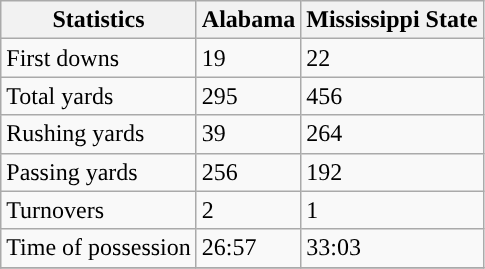<table class="wikitable" style="float: left;">
<tr>
<th>Statistics</th>
<th>Alabama</th>
<th>Mississippi State</th>
</tr>
<tr>
<td>First downs</td>
<td>19</td>
<td>22</td>
</tr>
<tr>
<td>Total yards</td>
<td>295</td>
<td>456</td>
</tr>
<tr>
<td>Rushing yards</td>
<td>39</td>
<td>264</td>
</tr>
<tr>
<td>Passing yards</td>
<td>256</td>
<td>192</td>
</tr>
<tr>
<td>Turnovers</td>
<td>2</td>
<td>1</td>
</tr>
<tr>
<td>Time of possession</td>
<td>26:57</td>
<td>33:03</td>
</tr>
<tr>
</tr>
</table>
